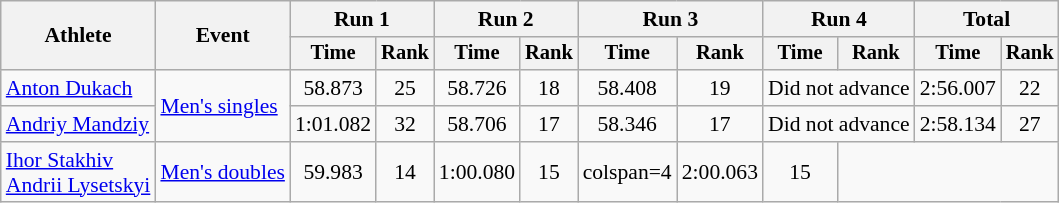<table class=wikitable style=font-size:90%;text-align:center>
<tr>
<th rowspan=2>Athlete</th>
<th rowspan=2>Event</th>
<th colspan=2>Run 1</th>
<th colspan=2>Run 2</th>
<th colspan=2>Run 3</th>
<th colspan=2>Run 4</th>
<th colspan=2>Total</th>
</tr>
<tr style=font-size:95%>
<th>Time</th>
<th>Rank</th>
<th>Time</th>
<th>Rank</th>
<th>Time</th>
<th>Rank</th>
<th>Time</th>
<th>Rank</th>
<th>Time</th>
<th>Rank</th>
</tr>
<tr>
<td align=left><a href='#'>Anton Dukach</a></td>
<td align=left rowspan=2><a href='#'>Men's singles</a></td>
<td>58.873</td>
<td>25</td>
<td>58.726</td>
<td>18</td>
<td>58.408</td>
<td>19</td>
<td colspan="2">Did not advance</td>
<td>2:56.007</td>
<td>22</td>
</tr>
<tr>
<td align=left><a href='#'>Andriy Mandziy</a></td>
<td>1:01.082</td>
<td>32</td>
<td>58.706</td>
<td>17</td>
<td>58.346</td>
<td>17</td>
<td colspan="2">Did not advance</td>
<td>2:58.134</td>
<td>27</td>
</tr>
<tr>
<td align=left><a href='#'>Ihor Stakhiv</a><br><a href='#'>Andrii Lysetskyi</a></td>
<td align=left rowspan=2><a href='#'>Men's doubles</a></td>
<td>59.983</td>
<td>14</td>
<td>1:00.080</td>
<td>15</td>
<td>colspan=4 </td>
<td>2:00.063</td>
<td>15</td>
</tr>
</table>
